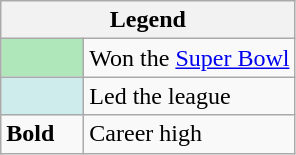<table class="wikitable mw-collapsible">
<tr>
<th colspan="2">Legend</th>
</tr>
<tr>
<td style="background:#afe6ba; width:3em;"></td>
<td>Won the <a href='#'>Super Bowl</a></td>
</tr>
<tr>
<td style="background:#cfecec; width:3em;"></td>
<td>Led the league</td>
</tr>
<tr>
<td><strong>Bold</strong></td>
<td>Career high</td>
</tr>
</table>
